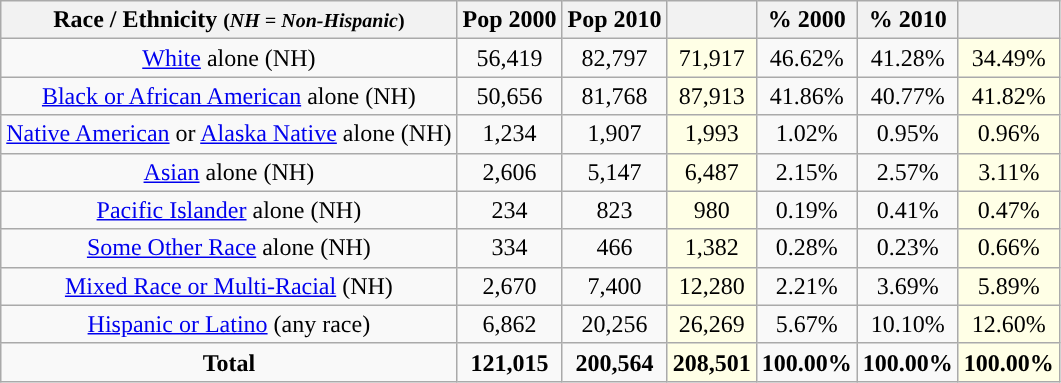<table class="wikitable" style="text-align:center;">
<tr>
<th>Race / Ethnicity <small>(<em>NH = Non-Hispanic</em>)</small></th>
<th>Pop 2000</th>
<th>Pop 2010</th>
<th></th>
<th>% 2000</th>
<th>% 2010</th>
<th></th>
</tr>
<tr>
<td><a href='#'>White</a> alone (NH)</td>
<td>56,419</td>
<td>82,797</td>
<td style='background: #ffffe6;'>71,917</td>
<td>46.62%</td>
<td>41.28%</td>
<td style='background: #ffffe6;'>34.49%</td>
</tr>
<tr>
<td><a href='#'>Black or African American</a> alone (NH)</td>
<td>50,656</td>
<td>81,768</td>
<td style='background: #ffffe6;'>87,913</td>
<td>41.86%</td>
<td>40.77%</td>
<td style='background: #ffffe6;'>41.82%</td>
</tr>
<tr>
<td><a href='#'>Native American</a> or <a href='#'>Alaska Native</a> alone (NH)</td>
<td>1,234</td>
<td>1,907</td>
<td style='background: #ffffe6;'>1,993</td>
<td>1.02%</td>
<td>0.95%</td>
<td style='background: #ffffe6;'>0.96%</td>
</tr>
<tr>
<td><a href='#'>Asian</a> alone (NH)</td>
<td>2,606</td>
<td>5,147</td>
<td style='background: #ffffe6;'>6,487</td>
<td>2.15%</td>
<td>2.57%</td>
<td style='background: #ffffe6;'>3.11%</td>
</tr>
<tr>
<td><a href='#'>Pacific Islander</a> alone (NH)</td>
<td>234</td>
<td>823</td>
<td style='background: #ffffe6;'>980</td>
<td>0.19%</td>
<td>0.41%</td>
<td style='background: #ffffe6;'>0.47%</td>
</tr>
<tr>
<td><a href='#'>Some Other Race</a> alone (NH)</td>
<td>334</td>
<td>466</td>
<td style='background: #ffffe6;'>1,382</td>
<td>0.28%</td>
<td>0.23%</td>
<td style='background: #ffffe6;'>0.66%</td>
</tr>
<tr>
<td><a href='#'>Mixed Race or Multi-Racial</a> (NH)</td>
<td>2,670</td>
<td>7,400</td>
<td style='background: #ffffe6;'>12,280</td>
<td>2.21%</td>
<td>3.69%</td>
<td style='background: #ffffe6;'>5.89%</td>
</tr>
<tr>
<td><a href='#'>Hispanic or Latino</a> (any race)</td>
<td>6,862</td>
<td>20,256</td>
<td style='background: #ffffe6;'>26,269</td>
<td>5.67%</td>
<td>10.10%</td>
<td style='background: #ffffe6;'>12.60%</td>
</tr>
<tr>
<td><strong>Total</strong></td>
<td><strong>121,015</strong></td>
<td><strong>200,564</strong></td>
<td style='background: #ffffe6;'><strong>208,501</strong></td>
<td><strong>100.00%</strong></td>
<td><strong>100.00%</strong></td>
<td style='background: #ffffe6;'><strong>100.00%</strong></td>
</tr>
</table>
